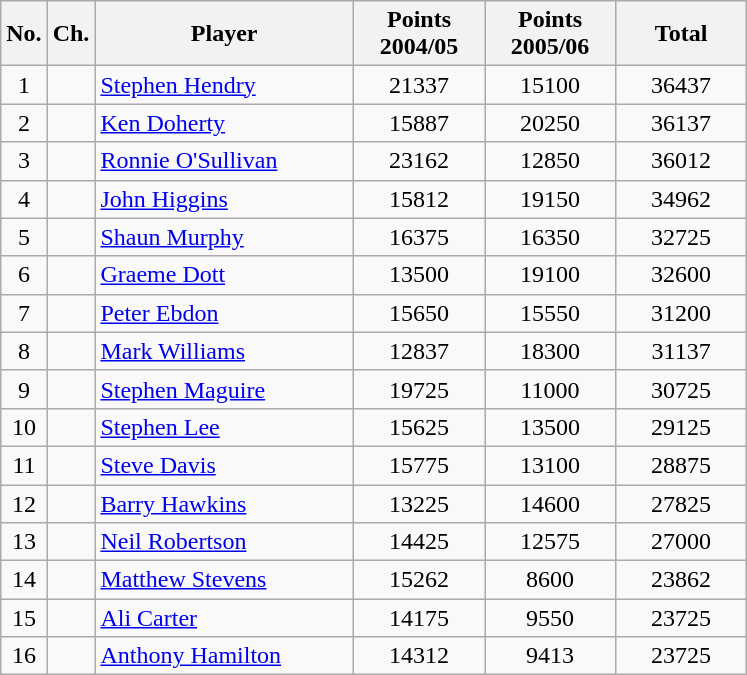<table class="wikitable" style="text-align: center;">
<tr>
<th>No.</th>
<th>Ch.</th>
<th width=165>Player</th>
<th width=80>Points 2004/05</th>
<th width=80>Points 2005/06</th>
<th width=80>Total</th>
</tr>
<tr>
<td>1</td>
<td></td>
<td style="text-align:left;"> <a href='#'>Stephen Hendry</a></td>
<td>21337</td>
<td>15100</td>
<td>36437</td>
</tr>
<tr>
<td>2</td>
<td></td>
<td style="text-align:left;"> <a href='#'>Ken Doherty</a></td>
<td>15887</td>
<td>20250</td>
<td>36137</td>
</tr>
<tr>
<td>3</td>
<td></td>
<td style="text-align:left;"> <a href='#'>Ronnie O'Sullivan</a></td>
<td>23162</td>
<td>12850</td>
<td>36012</td>
</tr>
<tr>
<td>4</td>
<td></td>
<td style="text-align:left;"> <a href='#'>John Higgins</a></td>
<td>15812</td>
<td>19150</td>
<td>34962</td>
</tr>
<tr>
<td>5</td>
<td></td>
<td style="text-align:left;"> <a href='#'>Shaun Murphy</a></td>
<td>16375</td>
<td>16350</td>
<td>32725</td>
</tr>
<tr>
<td>6</td>
<td></td>
<td style="text-align:left;"> <a href='#'>Graeme Dott</a></td>
<td>13500</td>
<td>19100</td>
<td>32600</td>
</tr>
<tr>
<td>7</td>
<td></td>
<td style="text-align:left;"> <a href='#'>Peter Ebdon</a></td>
<td>15650</td>
<td>15550</td>
<td>31200</td>
</tr>
<tr>
<td>8</td>
<td></td>
<td style="text-align:left;"> <a href='#'>Mark Williams</a></td>
<td>12837</td>
<td>18300</td>
<td>31137</td>
</tr>
<tr>
<td>9</td>
<td></td>
<td style="text-align:left;"> <a href='#'>Stephen Maguire</a></td>
<td>19725</td>
<td>11000</td>
<td>30725</td>
</tr>
<tr>
<td>10</td>
<td></td>
<td style="text-align:left;"> <a href='#'>Stephen Lee</a></td>
<td>15625</td>
<td>13500</td>
<td>29125</td>
</tr>
<tr>
<td>11</td>
<td></td>
<td style="text-align:left;"> <a href='#'>Steve Davis</a></td>
<td>15775</td>
<td>13100</td>
<td>28875</td>
</tr>
<tr>
<td>12</td>
<td></td>
<td style="text-align:left;"> <a href='#'>Barry Hawkins</a></td>
<td>13225</td>
<td>14600</td>
<td>27825</td>
</tr>
<tr>
<td>13</td>
<td></td>
<td style="text-align:left;"> <a href='#'>Neil Robertson</a></td>
<td>14425</td>
<td>12575</td>
<td>27000</td>
</tr>
<tr>
<td>14</td>
<td></td>
<td style="text-align:left;"> <a href='#'>Matthew Stevens</a></td>
<td>15262</td>
<td>8600</td>
<td>23862</td>
</tr>
<tr>
<td>15</td>
<td></td>
<td style="text-align:left;"> <a href='#'>Ali Carter</a></td>
<td>14175</td>
<td>9550</td>
<td>23725</td>
</tr>
<tr>
<td>16</td>
<td></td>
<td style="text-align:left;"> <a href='#'>Anthony Hamilton</a></td>
<td>14312</td>
<td>9413</td>
<td>23725</td>
</tr>
</table>
